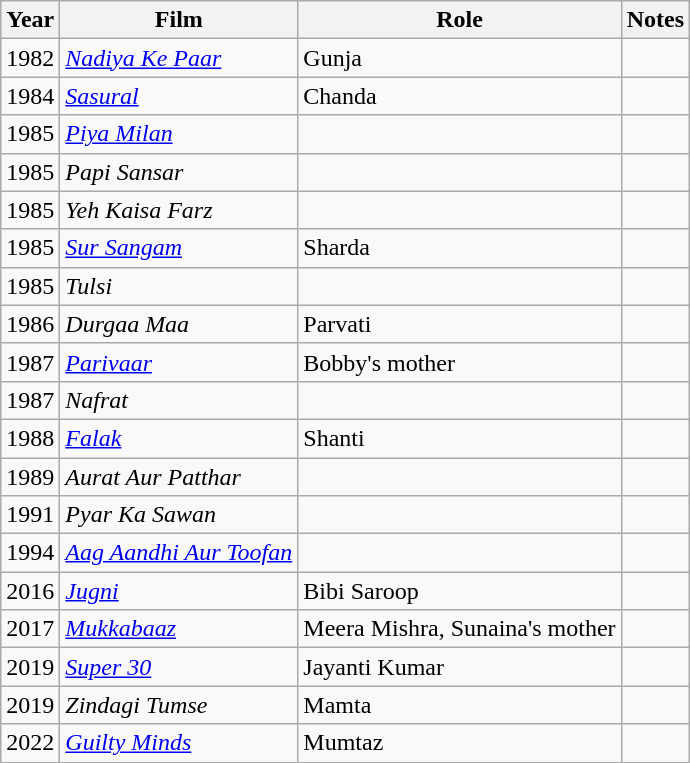<table class="wikitable sortable">
<tr>
<th>Year</th>
<th>Film</th>
<th>Role</th>
<th>Notes</th>
</tr>
<tr>
<td>1982</td>
<td><em><a href='#'>Nadiya Ke Paar</a></em></td>
<td>Gunja</td>
<td></td>
</tr>
<tr>
<td>1984</td>
<td><em><a href='#'>Sasural</a></em></td>
<td>Chanda</td>
<td></td>
</tr>
<tr>
<td>1985</td>
<td><a href='#'><em>Piya Milan</em></a></td>
<td></td>
<td></td>
</tr>
<tr>
<td>1985</td>
<td><em>Papi Sansar</em></td>
<td></td>
<td></td>
</tr>
<tr>
<td>1985</td>
<td><em>Yeh Kaisa Farz</em></td>
<td></td>
<td></td>
</tr>
<tr>
<td>1985</td>
<td><em><a href='#'>Sur Sangam</a></em></td>
<td>Sharda</td>
<td></td>
</tr>
<tr>
<td>1985</td>
<td><em>Tulsi</em></td>
<td></td>
<td></td>
</tr>
<tr>
<td>1986</td>
<td><em>Durgaa Maa</em></td>
<td>Parvati</td>
<td></td>
</tr>
<tr>
<td>1987</td>
<td><em><a href='#'>Parivaar</a></em></td>
<td>Bobby's mother</td>
<td></td>
</tr>
<tr>
<td>1987</td>
<td><em>Nafrat</em></td>
<td></td>
<td></td>
</tr>
<tr>
<td>1988</td>
<td><em><a href='#'>Falak</a></em></td>
<td>Shanti</td>
<td></td>
</tr>
<tr>
<td>1989</td>
<td><em>Aurat Aur Patthar</em></td>
<td></td>
<td></td>
</tr>
<tr>
<td>1991</td>
<td><em>Pyar Ka Sawan</em></td>
<td></td>
<td></td>
</tr>
<tr>
<td>1994</td>
<td><em><a href='#'>Aag Aandhi Aur Toofan</a></em></td>
<td></td>
<td></td>
</tr>
<tr>
<td>2016</td>
<td><em><a href='#'>Jugni</a></em></td>
<td>Bibi Saroop</td>
<td></td>
</tr>
<tr>
<td>2017</td>
<td><em><a href='#'>Mukkabaaz</a></em></td>
<td>Meera Mishra, Sunaina's mother</td>
<td></td>
</tr>
<tr>
<td>2019</td>
<td><em><a href='#'>Super 30</a></em></td>
<td>Jayanti Kumar</td>
<td></td>
</tr>
<tr>
<td>2019</td>
<td><em>Zindagi Tumse</em></td>
<td>Mamta</td>
<td></td>
</tr>
<tr>
<td>2022</td>
<td><em><a href='#'>Guilty Minds</a></em></td>
<td>Mumtaz</td>
<td></td>
</tr>
</table>
